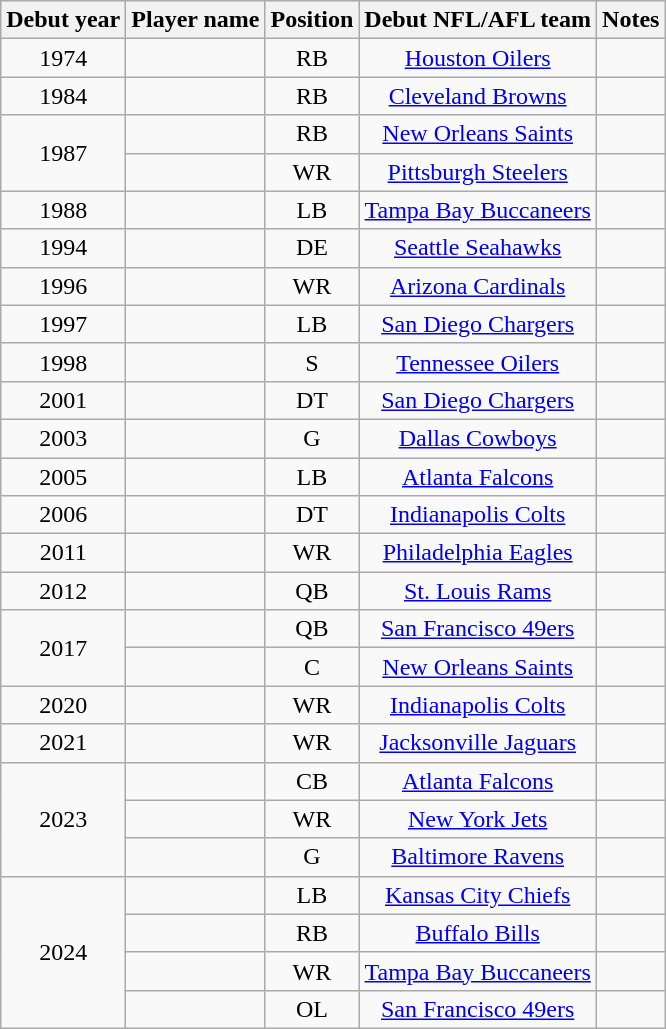<table class="wikitable sortable" style="text-align: center;">
<tr>
<th>Debut year</th>
<th>Player name</th>
<th>Position</th>
<th>Debut NFL/AFL team</th>
<th>Notes</th>
</tr>
<tr>
<td align="center">1974</td>
<td align="center"></td>
<td align="center">RB</td>
<td align="center"><a href='#'>Houston Oilers</a></td>
<td align="center"></td>
</tr>
<tr>
<td align="center">1984</td>
<td align="center"></td>
<td align="center">RB</td>
<td align="center"><a href='#'>Cleveland Browns</a></td>
<td align="center"></td>
</tr>
<tr>
<td rowspan="2">1987</td>
<td align="center"></td>
<td align="center">RB</td>
<td align="center"><a href='#'>New Orleans Saints</a></td>
<td align="center"></td>
</tr>
<tr>
<td align="center"></td>
<td align="center">WR</td>
<td align="center"><a href='#'>Pittsburgh Steelers</a></td>
<td align="center"></td>
</tr>
<tr>
<td align="center">1988</td>
<td align="center"></td>
<td align="center">LB</td>
<td align="center"><a href='#'>Tampa Bay Buccaneers</a></td>
<td align="center"></td>
</tr>
<tr>
<td align="center">1994</td>
<td align="center"></td>
<td align="center">DE</td>
<td align="center"><a href='#'>Seattle Seahawks</a></td>
<td align="center"></td>
</tr>
<tr>
<td align="center">1996</td>
<td align="center"></td>
<td align="center">WR</td>
<td align="center"><a href='#'>Arizona Cardinals</a></td>
<td align="center"></td>
</tr>
<tr>
<td align="center">1997</td>
<td align="center"></td>
<td align="center">LB</td>
<td align="center"><a href='#'>San Diego Chargers</a></td>
<td align="center"></td>
</tr>
<tr>
<td align="center">1998</td>
<td align="center"></td>
<td align="center">S</td>
<td align="center"><a href='#'>Tennessee Oilers</a></td>
<td align="center"></td>
</tr>
<tr>
<td align="center">2001</td>
<td align="center"></td>
<td align="center">DT</td>
<td align="center"><a href='#'>San Diego Chargers</a></td>
<td align="center"></td>
</tr>
<tr>
<td align="center">2003</td>
<td align="center"></td>
<td align="center">G</td>
<td align="center"><a href='#'>Dallas Cowboys</a></td>
<td align="center"></td>
</tr>
<tr>
<td align="center">2005</td>
<td align="center"></td>
<td align="center">LB</td>
<td align="center"><a href='#'>Atlanta Falcons</a></td>
<td align="center"></td>
</tr>
<tr>
<td align="center">2006</td>
<td align="center"></td>
<td align="center">DT</td>
<td align="center"><a href='#'>Indianapolis Colts</a></td>
<td align="center"></td>
</tr>
<tr>
<td align="center">2011</td>
<td align="center"></td>
<td align="center">WR</td>
<td align="center"><a href='#'>Philadelphia Eagles</a></td>
<td align="center"></td>
</tr>
<tr>
<td align="center">2012</td>
<td align="center"></td>
<td align="center">QB</td>
<td align="center"><a href='#'>St. Louis Rams</a></td>
<td align="center"></td>
</tr>
<tr>
<td rowspan="2">2017</td>
<td align="center"></td>
<td align="center">QB</td>
<td align="center"><a href='#'>San Francisco 49ers</a></td>
<td align="center"></td>
</tr>
<tr>
<td align="center"></td>
<td align="center">C</td>
<td align="center"><a href='#'>New Orleans Saints</a></td>
<td align="center"></td>
</tr>
<tr>
<td align="center">2020</td>
<td align="center"></td>
<td align="center">WR</td>
<td align="center"><a href='#'>Indianapolis Colts</a></td>
<td align="center"></td>
</tr>
<tr>
<td align="center">2021</td>
<td align="center"></td>
<td align="center">WR</td>
<td align="center"><a href='#'>Jacksonville Jaguars</a></td>
<td align="center"></td>
</tr>
<tr>
<td rowspan="3">2023</td>
<td align="center"></td>
<td align="center">CB</td>
<td align="center"><a href='#'>Atlanta Falcons</a></td>
<td align="center"></td>
</tr>
<tr>
<td align="center"></td>
<td align="center">WR</td>
<td align="center"><a href='#'>New York Jets</a></td>
<td align="center"></td>
</tr>
<tr>
<td align="center"></td>
<td align="center">G</td>
<td align="center"><a href='#'>Baltimore Ravens</a></td>
<td align="center"></td>
</tr>
<tr>
<td rowspan="4">2024</td>
<td align="center"></td>
<td align="center">LB</td>
<td align="center"><a href='#'>Kansas City Chiefs</a></td>
<td align="center"></td>
</tr>
<tr>
<td align="center"></td>
<td align="center">RB</td>
<td align="center"><a href='#'>Buffalo Bills</a></td>
<td align="center"></td>
</tr>
<tr>
<td align="center"></td>
<td align="center">WR</td>
<td align="center"><a href='#'>Tampa Bay Buccaneers</a></td>
<td align="center"></td>
</tr>
<tr>
<td align="center"></td>
<td align="center">OL</td>
<td align="center"><a href='#'>San Francisco 49ers</a></td>
<td align="center"></td>
</tr>
</table>
